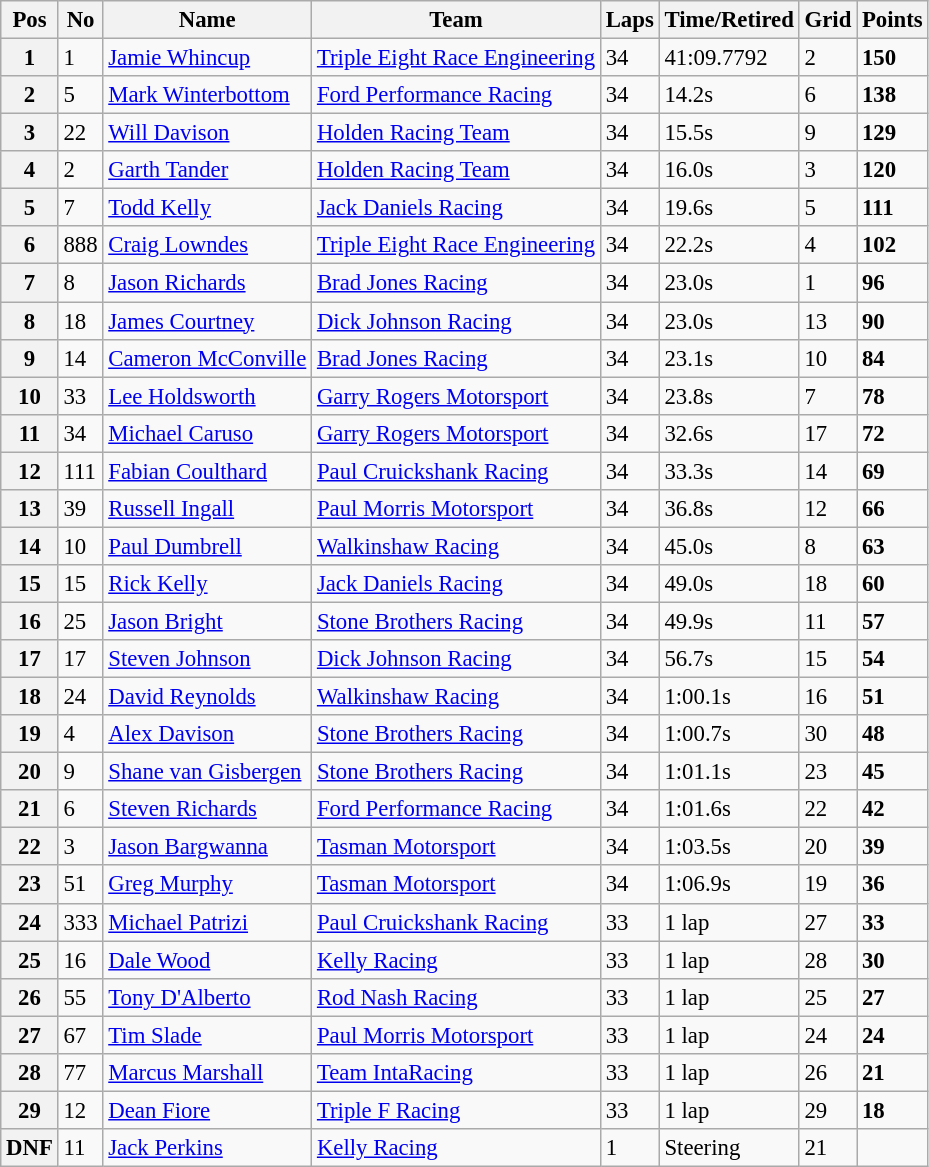<table class="wikitable" style="font-size: 95%;">
<tr>
<th>Pos</th>
<th>No</th>
<th>Name</th>
<th>Team</th>
<th>Laps</th>
<th>Time/Retired</th>
<th>Grid</th>
<th>Points</th>
</tr>
<tr>
<th>1</th>
<td>1</td>
<td><a href='#'>Jamie Whincup</a></td>
<td><a href='#'>Triple Eight Race Engineering</a></td>
<td>34</td>
<td>41:09.7792</td>
<td>2</td>
<td><strong>150</strong></td>
</tr>
<tr>
<th>2</th>
<td>5</td>
<td><a href='#'>Mark Winterbottom</a></td>
<td><a href='#'>Ford Performance Racing</a></td>
<td>34</td>
<td>14.2s</td>
<td>6</td>
<td><strong>138</strong></td>
</tr>
<tr>
<th>3</th>
<td>22</td>
<td><a href='#'>Will Davison</a></td>
<td><a href='#'>Holden Racing Team</a></td>
<td>34</td>
<td>15.5s</td>
<td>9</td>
<td><strong>129</strong></td>
</tr>
<tr>
<th>4</th>
<td>2</td>
<td><a href='#'>Garth Tander</a></td>
<td><a href='#'>Holden Racing Team</a></td>
<td>34</td>
<td>16.0s</td>
<td>3</td>
<td><strong>120</strong></td>
</tr>
<tr>
<th>5</th>
<td>7</td>
<td><a href='#'>Todd Kelly</a></td>
<td><a href='#'>Jack Daniels Racing</a></td>
<td>34</td>
<td>19.6s</td>
<td>5</td>
<td><strong>111</strong></td>
</tr>
<tr>
<th>6</th>
<td>888</td>
<td><a href='#'>Craig Lowndes</a></td>
<td><a href='#'>Triple Eight Race Engineering</a></td>
<td>34</td>
<td>22.2s</td>
<td>4</td>
<td><strong>102</strong></td>
</tr>
<tr>
<th>7</th>
<td>8</td>
<td><a href='#'>Jason Richards</a></td>
<td><a href='#'>Brad Jones Racing</a></td>
<td>34</td>
<td>23.0s</td>
<td>1</td>
<td><strong>96</strong></td>
</tr>
<tr>
<th>8</th>
<td>18</td>
<td><a href='#'>James Courtney</a></td>
<td><a href='#'>Dick Johnson Racing</a></td>
<td>34</td>
<td>23.0s</td>
<td>13</td>
<td><strong>90</strong></td>
</tr>
<tr>
<th>9</th>
<td>14</td>
<td><a href='#'>Cameron McConville</a></td>
<td><a href='#'>Brad Jones Racing</a></td>
<td>34</td>
<td>23.1s</td>
<td>10</td>
<td><strong>84</strong></td>
</tr>
<tr>
<th>10</th>
<td>33</td>
<td><a href='#'>Lee Holdsworth</a></td>
<td><a href='#'>Garry Rogers Motorsport</a></td>
<td>34</td>
<td>23.8s</td>
<td>7</td>
<td><strong>78</strong></td>
</tr>
<tr>
<th>11</th>
<td>34</td>
<td><a href='#'>Michael Caruso</a></td>
<td><a href='#'>Garry Rogers Motorsport</a></td>
<td>34</td>
<td>32.6s</td>
<td>17</td>
<td><strong>72</strong></td>
</tr>
<tr>
<th>12</th>
<td>111</td>
<td><a href='#'>Fabian Coulthard</a></td>
<td><a href='#'>Paul Cruickshank Racing</a></td>
<td>34</td>
<td>33.3s</td>
<td>14</td>
<td><strong>69</strong></td>
</tr>
<tr>
<th>13</th>
<td>39</td>
<td><a href='#'>Russell Ingall</a></td>
<td><a href='#'>Paul Morris Motorsport</a></td>
<td>34</td>
<td>36.8s</td>
<td>12</td>
<td><strong>66</strong></td>
</tr>
<tr>
<th>14</th>
<td>10</td>
<td><a href='#'>Paul Dumbrell</a></td>
<td><a href='#'>Walkinshaw Racing</a></td>
<td>34</td>
<td>45.0s</td>
<td>8</td>
<td><strong>63</strong></td>
</tr>
<tr>
<th>15</th>
<td>15</td>
<td><a href='#'>Rick Kelly</a></td>
<td><a href='#'>Jack Daniels Racing</a></td>
<td>34</td>
<td>49.0s</td>
<td>18</td>
<td><strong>60</strong></td>
</tr>
<tr>
<th>16</th>
<td>25</td>
<td><a href='#'>Jason Bright</a></td>
<td><a href='#'>Stone Brothers Racing</a></td>
<td>34</td>
<td>49.9s</td>
<td>11</td>
<td><strong>57</strong></td>
</tr>
<tr>
<th>17</th>
<td>17</td>
<td><a href='#'>Steven Johnson</a></td>
<td><a href='#'>Dick Johnson Racing</a></td>
<td>34</td>
<td>56.7s</td>
<td>15</td>
<td><strong>54</strong></td>
</tr>
<tr>
<th>18</th>
<td>24</td>
<td><a href='#'>David Reynolds</a></td>
<td><a href='#'>Walkinshaw Racing</a></td>
<td>34</td>
<td>1:00.1s</td>
<td>16</td>
<td><strong>51</strong></td>
</tr>
<tr>
<th>19</th>
<td>4</td>
<td><a href='#'>Alex Davison</a></td>
<td><a href='#'>Stone Brothers Racing</a></td>
<td>34</td>
<td>1:00.7s</td>
<td>30</td>
<td><strong>48</strong></td>
</tr>
<tr>
<th>20</th>
<td>9</td>
<td><a href='#'>Shane van Gisbergen</a></td>
<td><a href='#'>Stone Brothers Racing</a></td>
<td>34</td>
<td>1:01.1s</td>
<td>23</td>
<td><strong>45</strong></td>
</tr>
<tr>
<th>21</th>
<td>6</td>
<td><a href='#'>Steven Richards</a></td>
<td><a href='#'>Ford Performance Racing</a></td>
<td>34</td>
<td>1:01.6s</td>
<td>22</td>
<td><strong>42</strong></td>
</tr>
<tr>
<th>22</th>
<td>3</td>
<td><a href='#'>Jason Bargwanna</a></td>
<td><a href='#'>Tasman Motorsport</a></td>
<td>34</td>
<td>1:03.5s</td>
<td>20</td>
<td><strong>39</strong></td>
</tr>
<tr>
<th>23</th>
<td>51</td>
<td><a href='#'>Greg Murphy</a></td>
<td><a href='#'>Tasman Motorsport</a></td>
<td>34</td>
<td>1:06.9s</td>
<td>19</td>
<td><strong>36</strong></td>
</tr>
<tr>
<th>24</th>
<td>333</td>
<td><a href='#'>Michael Patrizi</a></td>
<td><a href='#'>Paul Cruickshank Racing</a></td>
<td>33</td>
<td> 1 lap</td>
<td>27</td>
<td><strong>33</strong></td>
</tr>
<tr>
<th>25</th>
<td>16</td>
<td><a href='#'>Dale Wood</a></td>
<td><a href='#'>Kelly Racing</a></td>
<td>33</td>
<td> 1 lap</td>
<td>28</td>
<td><strong>30</strong></td>
</tr>
<tr>
<th>26</th>
<td>55</td>
<td><a href='#'>Tony D'Alberto</a></td>
<td><a href='#'>Rod Nash Racing</a></td>
<td>33</td>
<td> 1 lap</td>
<td>25</td>
<td><strong>27</strong></td>
</tr>
<tr>
<th>27</th>
<td>67</td>
<td><a href='#'>Tim Slade</a></td>
<td><a href='#'>Paul Morris Motorsport</a></td>
<td>33</td>
<td> 1 lap</td>
<td>24</td>
<td><strong>24</strong></td>
</tr>
<tr>
<th>28</th>
<td>77</td>
<td><a href='#'>Marcus Marshall</a></td>
<td><a href='#'>Team IntaRacing</a></td>
<td>33</td>
<td> 1 lap</td>
<td>26</td>
<td><strong>21</strong></td>
</tr>
<tr>
<th>29</th>
<td>12</td>
<td><a href='#'>Dean Fiore</a></td>
<td><a href='#'>Triple F Racing</a></td>
<td>33</td>
<td> 1 lap</td>
<td>29</td>
<td><strong>18</strong></td>
</tr>
<tr>
<th>DNF</th>
<td>11</td>
<td><a href='#'>Jack Perkins</a></td>
<td><a href='#'>Kelly Racing</a></td>
<td>1</td>
<td>Steering</td>
<td>21</td>
<td></td>
</tr>
</table>
